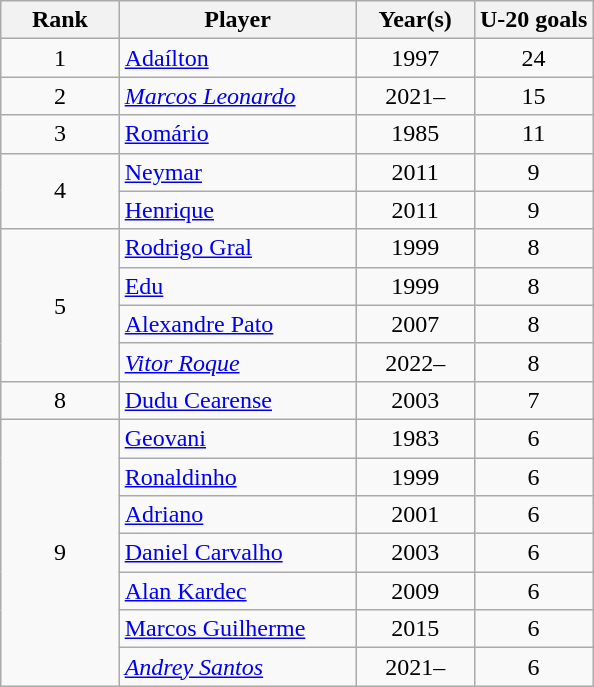<table class="wikitable">
<tr>
<th width = 20%>Rank</th>
<th width = 40%>Player</th>
<th width = 20%>Year(s)</th>
<th width = 20%>U-20 goals</th>
</tr>
<tr align=center>
<td>1</td>
<td align=left><a href='#'>Adaílton</a></td>
<td>1997</td>
<td>24</td>
</tr>
<tr align=center>
<td>2</td>
<td align=left><em><a href='#'>Marcos Leonardo</a></em></td>
<td>2021–</td>
<td>15</td>
</tr>
<tr align=center>
<td>3</td>
<td align=left><a href='#'>Romário</a></td>
<td>1985</td>
<td>11</td>
</tr>
<tr align=center>
<td rowspan=2>4</td>
<td align=left><a href='#'>Neymar</a></td>
<td>2011</td>
<td>9</td>
</tr>
<tr align=center>
<td align=left><a href='#'>Henrique</a></td>
<td>2011</td>
<td>9</td>
</tr>
<tr align=center>
<td rowspan=4>5</td>
<td align=left><a href='#'>Rodrigo Gral</a></td>
<td>1999</td>
<td>8</td>
</tr>
<tr align=center>
<td align=left><a href='#'>Edu</a></td>
<td>1999</td>
<td>8</td>
</tr>
<tr align=center>
<td align=left><a href='#'>Alexandre Pato</a></td>
<td>2007</td>
<td>8</td>
</tr>
<tr align=center>
<td align=left><em><a href='#'>Vitor Roque</a></em></td>
<td>2022–</td>
<td>8</td>
</tr>
<tr align=center>
<td>8</td>
<td align=left><a href='#'>Dudu Cearense</a></td>
<td>2003</td>
<td>7</td>
</tr>
<tr align=center>
<td rowspan=7>9</td>
<td align=left><a href='#'>Geovani</a></td>
<td>1983</td>
<td>6</td>
</tr>
<tr align=center>
<td align=left><a href='#'>Ronaldinho</a></td>
<td>1999</td>
<td>6</td>
</tr>
<tr align=center>
<td align=left><a href='#'>Adriano</a></td>
<td>2001</td>
<td>6</td>
</tr>
<tr align=center>
<td align=left><a href='#'>Daniel Carvalho</a></td>
<td>2003</td>
<td>6</td>
</tr>
<tr align=center>
<td align=left><a href='#'>Alan Kardec</a></td>
<td>2009</td>
<td>6</td>
</tr>
<tr align=center>
<td align=left><a href='#'>Marcos Guilherme</a></td>
<td>2015</td>
<td>6</td>
</tr>
<tr align=center>
<td align=left><em><a href='#'>Andrey Santos</a></em></td>
<td>2021–</td>
<td>6</td>
</tr>
</table>
